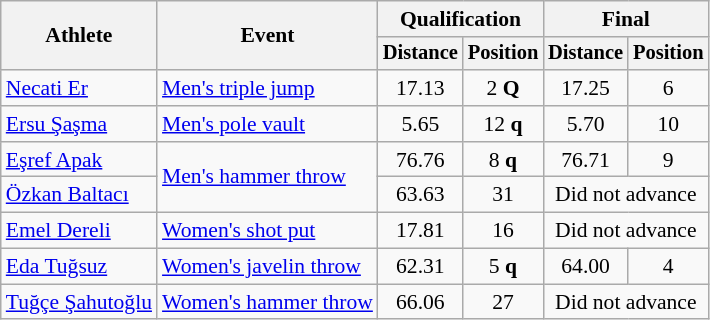<table class=wikitable style="font-size:90%">
<tr>
<th rowspan="2">Athlete</th>
<th rowspan="2">Event</th>
<th colspan="2">Qualification</th>
<th colspan="2">Final</th>
</tr>
<tr style="font-size:95%">
<th>Distance</th>
<th>Position</th>
<th>Distance</th>
<th>Position</th>
</tr>
<tr align=center>
<td align=left><a href='#'>Necati Er</a></td>
<td align=left><a href='#'>Men's triple jump</a></td>
<td>17.13</td>
<td>2 <strong>Q</strong></td>
<td>17.25</td>
<td>6</td>
</tr>
<tr align=center>
<td align=left><a href='#'>Ersu Şaşma</a></td>
<td align=left><a href='#'>Men's pole vault</a></td>
<td>5.65</td>
<td>12 <strong>q</strong></td>
<td>5.70</td>
<td>10</td>
</tr>
<tr align=center>
<td align=left><a href='#'>Eşref Apak</a></td>
<td align=left rowspan=2><a href='#'>Men's hammer throw</a></td>
<td>76.76</td>
<td>8 <strong>q</strong></td>
<td>76.71</td>
<td>9</td>
</tr>
<tr align=center>
<td align=left><a href='#'>Özkan Baltacı</a></td>
<td>63.63</td>
<td>31</td>
<td colspan="2">Did not advance</td>
</tr>
<tr align=center>
<td align=left><a href='#'>Emel Dereli</a></td>
<td align=left><a href='#'>Women's shot put</a></td>
<td>17.81</td>
<td>16</td>
<td colspan=2>Did not advance</td>
</tr>
<tr align=center>
<td align=left><a href='#'>Eda Tuğsuz</a></td>
<td align=left><a href='#'>Women's javelin throw</a></td>
<td>62.31</td>
<td>5 <strong>q</strong></td>
<td>64.00</td>
<td>4</td>
</tr>
<tr align=center>
<td align=left><a href='#'>Tuğçe Şahutoğlu</a></td>
<td align=left><a href='#'>Women's hammer throw</a></td>
<td>66.06</td>
<td>27</td>
<td colspan=2>Did not advance</td>
</tr>
</table>
